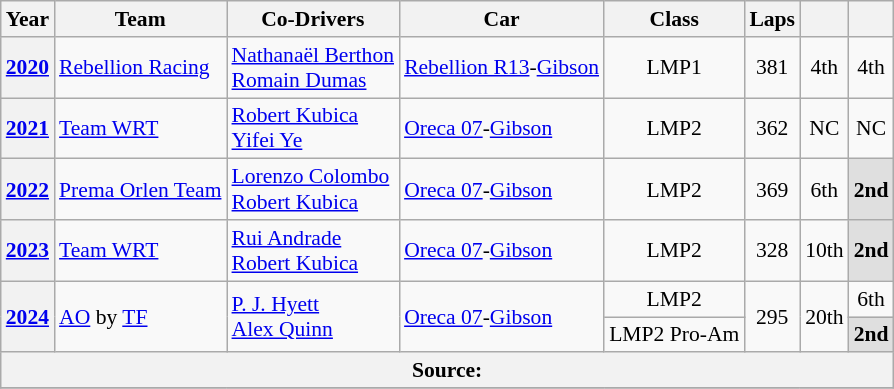<table class="wikitable" style="text-align:center; font-size:90%">
<tr>
<th>Year</th>
<th>Team</th>
<th>Co-Drivers</th>
<th>Car</th>
<th>Class</th>
<th>Laps</th>
<th></th>
<th></th>
</tr>
<tr>
<th><a href='#'>2020</a></th>
<td align="left"nowrap> <a href='#'>Rebellion Racing</a></td>
<td align="left"nowrap> <a href='#'>Nathanaël Berthon</a><br> <a href='#'>Romain Dumas</a></td>
<td align="left"nowrap><a href='#'>Rebellion R13</a>-<a href='#'>Gibson</a></td>
<td>LMP1</td>
<td>381</td>
<td>4th</td>
<td>4th</td>
</tr>
<tr>
<th><a href='#'>2021</a></th>
<td align="left"nowrap> <a href='#'>Team WRT</a></td>
<td align="left"nowrap> <a href='#'>Robert Kubica</a><br> <a href='#'>Yifei Ye</a></td>
<td align="left"nowrap><a href='#'>Oreca 07</a>-<a href='#'>Gibson</a></td>
<td>LMP2</td>
<td>362</td>
<td>NC</td>
<td>NC</td>
</tr>
<tr>
<th><a href='#'>2022</a></th>
<td align="left"nowrap> <a href='#'>Prema Orlen Team</a></td>
<td align="left"nowrap> <a href='#'>Lorenzo Colombo</a><br> <a href='#'>Robert Kubica</a></td>
<td align="left"nowrap><a href='#'>Oreca 07</a>-<a href='#'>Gibson</a></td>
<td>LMP2</td>
<td>369</td>
<td>6th</td>
<td style="background:#DFDFDF;"><strong>2nd</strong></td>
</tr>
<tr>
<th><a href='#'>2023</a></th>
<td align="left"nowrap> <a href='#'>Team WRT</a></td>
<td align="left"nowrap> <a href='#'>Rui Andrade</a><br> <a href='#'>Robert Kubica</a></td>
<td align="left"nowrap><a href='#'>Oreca 07</a>-<a href='#'>Gibson</a></td>
<td>LMP2</td>
<td>328</td>
<td>10th</td>
<td style="background:#DFDFDF;"><strong>2nd</strong></td>
</tr>
<tr>
<th rowspan="2"><a href='#'>2024</a></th>
<td rowspan="2" align="left"> <a href='#'>AO</a> by <a href='#'>TF</a></td>
<td rowspan="2" align="left"> <a href='#'>P. J. Hyett</a><br> <a href='#'>Alex Quinn</a></td>
<td rowspan="2" align="left"><a href='#'>Oreca 07</a>-<a href='#'>Gibson</a></td>
<td>LMP2</td>
<td rowspan="2">295</td>
<td rowspan="2">20th</td>
<td>6th</td>
</tr>
<tr>
<td>LMP2 Pro-Am</td>
<td style="background:#DFDFDF;"><strong>2nd</strong></td>
</tr>
<tr>
<th colspan="8">Source:</th>
</tr>
<tr>
</tr>
</table>
